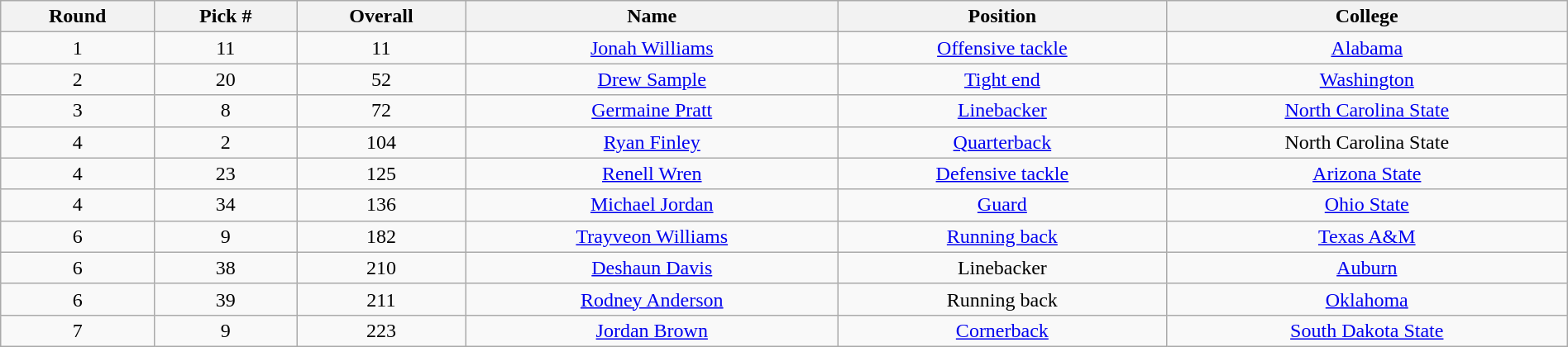<table class="wikitable sortable sortable" style="width: 100%; text-align:center">
<tr>
<th>Round</th>
<th>Pick #</th>
<th>Overall</th>
<th>Name</th>
<th>Position</th>
<th>College</th>
</tr>
<tr>
<td>1</td>
<td>11</td>
<td>11</td>
<td><a href='#'>Jonah Williams</a></td>
<td><a href='#'>Offensive tackle</a></td>
<td><a href='#'>Alabama</a></td>
</tr>
<tr>
<td>2</td>
<td>20</td>
<td>52</td>
<td><a href='#'>Drew Sample</a></td>
<td><a href='#'>Tight end</a></td>
<td><a href='#'>Washington</a></td>
</tr>
<tr>
<td>3</td>
<td>8</td>
<td>72</td>
<td><a href='#'>Germaine Pratt</a></td>
<td><a href='#'>Linebacker</a></td>
<td><a href='#'>North Carolina State</a></td>
</tr>
<tr>
<td>4</td>
<td>2</td>
<td>104</td>
<td><a href='#'>Ryan Finley</a></td>
<td><a href='#'>Quarterback</a></td>
<td>North Carolina State</td>
</tr>
<tr>
<td>4</td>
<td>23</td>
<td>125</td>
<td><a href='#'>Renell Wren</a></td>
<td><a href='#'>Defensive tackle</a></td>
<td><a href='#'>Arizona State</a></td>
</tr>
<tr>
<td>4</td>
<td>34</td>
<td>136</td>
<td><a href='#'>Michael Jordan</a></td>
<td><a href='#'>Guard</a></td>
<td><a href='#'>Ohio State</a></td>
</tr>
<tr>
<td>6</td>
<td>9</td>
<td>182</td>
<td><a href='#'>Trayveon Williams</a></td>
<td><a href='#'>Running back</a></td>
<td><a href='#'>Texas A&M</a></td>
</tr>
<tr>
<td>6</td>
<td>38</td>
<td>210</td>
<td><a href='#'>Deshaun Davis</a></td>
<td>Linebacker</td>
<td><a href='#'>Auburn</a></td>
</tr>
<tr>
<td>6</td>
<td>39</td>
<td>211</td>
<td><a href='#'>Rodney Anderson</a></td>
<td>Running back</td>
<td><a href='#'>Oklahoma</a></td>
</tr>
<tr>
<td>7</td>
<td>9</td>
<td>223</td>
<td><a href='#'>Jordan Brown</a></td>
<td><a href='#'>Cornerback</a></td>
<td><a href='#'>South Dakota State</a></td>
</tr>
</table>
